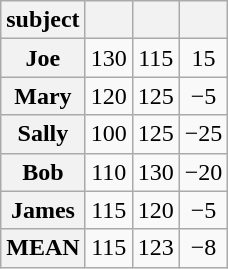<table class="wikitable" style="text-align:center">
<tr>
<th>subject</th>
<th></th>
<th></th>
<th></th>
</tr>
<tr>
<th>Joe</th>
<td>130</td>
<td>115</td>
<td>15</td>
</tr>
<tr>
<th>Mary</th>
<td>120</td>
<td>125</td>
<td>−5</td>
</tr>
<tr>
<th>Sally</th>
<td>100</td>
<td>125</td>
<td>−25</td>
</tr>
<tr>
<th>Bob</th>
<td>110</td>
<td>130</td>
<td>−20</td>
</tr>
<tr>
<th>James</th>
<td>115</td>
<td>120</td>
<td>−5</td>
</tr>
<tr>
<th>MEAN</th>
<td>115</td>
<td>123</td>
<td>−8</td>
</tr>
</table>
